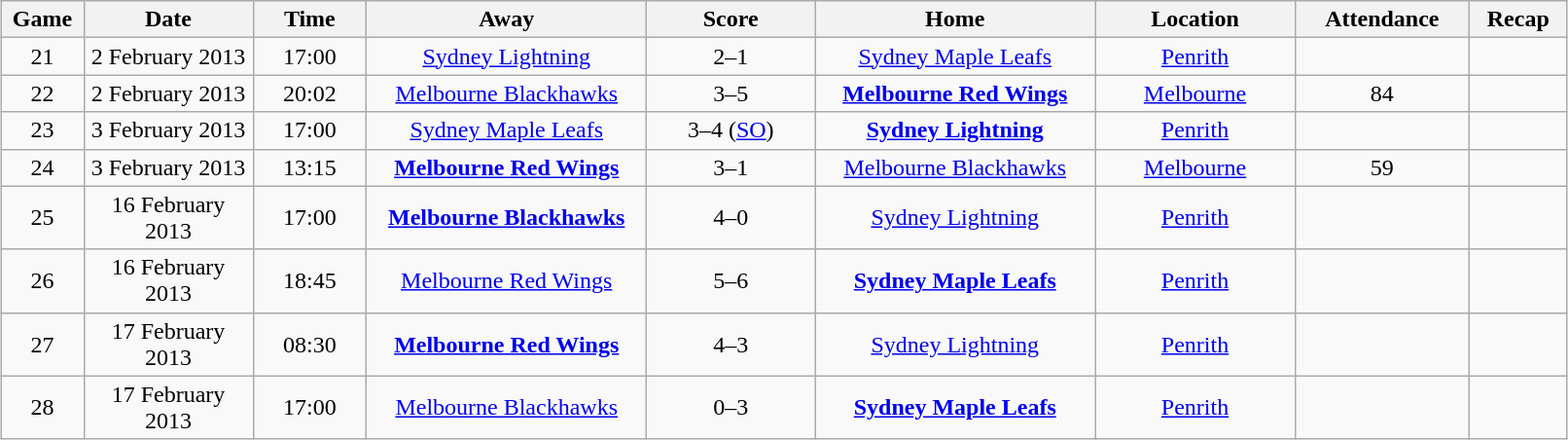<table class="wikitable" width="85%" style="margin: 1em auto 1em auto">
<tr>
<th width="1%">Game</th>
<th width="6%">Date</th>
<th width="4%">Time</th>
<th width="10%">Away</th>
<th width="6%">Score</th>
<th width="10%">Home</th>
<th width="7%">Location</th>
<th width="4%">Attendance</th>
<th width="2%">Recap</th>
</tr>
<tr align="center">
<td>21</td>
<td>2 February 2013</td>
<td>17:00</td>
<td><a href='#'>Sydney Lightning</a></td>
<td>2–1</td>
<td><a href='#'>Sydney Maple Leafs</a></td>
<td><a href='#'>Penrith</a></td>
<td></td>
<td></td>
</tr>
<tr align="center">
<td>22</td>
<td>2 February 2013</td>
<td>20:02</td>
<td><a href='#'>Melbourne Blackhawks</a></td>
<td>3–5</td>
<td><strong><a href='#'>Melbourne Red Wings</a></strong></td>
<td><a href='#'>Melbourne</a></td>
<td>84</td>
<td></td>
</tr>
<tr align="center">
<td>23</td>
<td>3 February 2013</td>
<td>17:00</td>
<td><a href='#'>Sydney Maple Leafs</a></td>
<td>3–4 (<a href='#'>SO</a>)</td>
<td><strong><a href='#'>Sydney Lightning</a></strong></td>
<td><a href='#'>Penrith</a></td>
<td></td>
<td></td>
</tr>
<tr align="center">
<td>24</td>
<td>3 February 2013</td>
<td>13:15</td>
<td><strong><a href='#'>Melbourne Red Wings</a></strong></td>
<td>3–1</td>
<td><a href='#'>Melbourne Blackhawks</a></td>
<td><a href='#'>Melbourne</a></td>
<td>59</td>
<td></td>
</tr>
<tr align="center">
<td>25</td>
<td>16 February 2013</td>
<td>17:00</td>
<td><strong><a href='#'>Melbourne Blackhawks</a></strong></td>
<td>4–0</td>
<td><a href='#'>Sydney Lightning</a></td>
<td><a href='#'>Penrith</a></td>
<td></td>
<td></td>
</tr>
<tr align="center">
<td>26</td>
<td>16 February 2013</td>
<td>18:45</td>
<td><a href='#'>Melbourne Red Wings</a></td>
<td>5–6</td>
<td><strong><a href='#'>Sydney Maple Leafs</a></strong></td>
<td><a href='#'>Penrith</a></td>
<td></td>
<td></td>
</tr>
<tr align="center">
<td>27</td>
<td>17 February 2013</td>
<td>08:30</td>
<td><strong><a href='#'>Melbourne Red Wings</a></strong></td>
<td>4–3</td>
<td><a href='#'>Sydney Lightning</a></td>
<td><a href='#'>Penrith</a></td>
<td></td>
<td></td>
</tr>
<tr align="center">
<td>28</td>
<td>17 February 2013</td>
<td>17:00</td>
<td><a href='#'>Melbourne Blackhawks</a></td>
<td>0–3</td>
<td><strong><a href='#'>Sydney Maple Leafs</a></strong></td>
<td><a href='#'>Penrith</a></td>
<td></td>
<td></td>
</tr>
</table>
